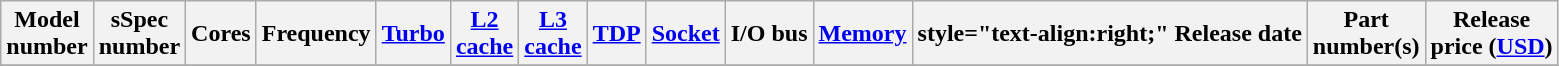<table class="wikitable">
<tr>
<th>Model<br>number</th>
<th>sSpec<br>number</th>
<th>Cores</th>
<th>Frequency</th>
<th><a href='#'>Turbo</a></th>
<th><a href='#'>L2<br>cache</a></th>
<th><a href='#'>L3<br>cache</a></th>
<th><a href='#'>TDP</a></th>
<th><a href='#'>Socket</a></th>
<th>I/O bus</th>
<th><a href='#'>Memory</a><br></th>
<th>style="text-align:right;"  Release date</th>
<th>Part<br>number(s)</th>
<th>Release<br>price (<a href='#'>USD</a>)<br></th>
</tr>
<tr>
</tr>
</table>
